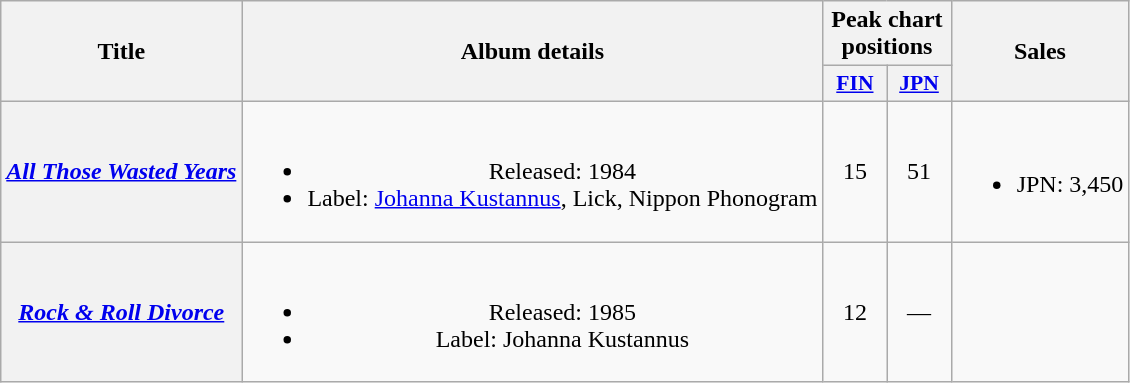<table class="wikitable plainrowheaders" style="text-align:center;">
<tr>
<th rowspan="2">Title</th>
<th rowspan="2">Album details</th>
<th colspan="2">Peak chart positions</th>
<th rowspan="2">Sales</th>
</tr>
<tr>
<th scope="col" style="width:2.5em;font-size:90%;"><a href='#'>FIN</a><br></th>
<th scope="col" style="width:2.5em;font-size:90%;"><a href='#'>JPN</a><br></th>
</tr>
<tr>
<th scope="row"><em><a href='#'>All Those Wasted Years</a></em></th>
<td><br><ul><li>Released: 1984</li><li>Label: <a href='#'>Johanna Kustannus</a>, Lick, Nippon Phonogram</li></ul></td>
<td>15</td>
<td>51</td>
<td><br><ul><li>JPN: 3,450</li></ul></td>
</tr>
<tr>
<th scope="row"><em><a href='#'>Rock & Roll Divorce</a></em></th>
<td><br><ul><li>Released: 1985</li><li>Label: Johanna Kustannus</li></ul></td>
<td>12</td>
<td>—</td>
<td></td>
</tr>
</table>
